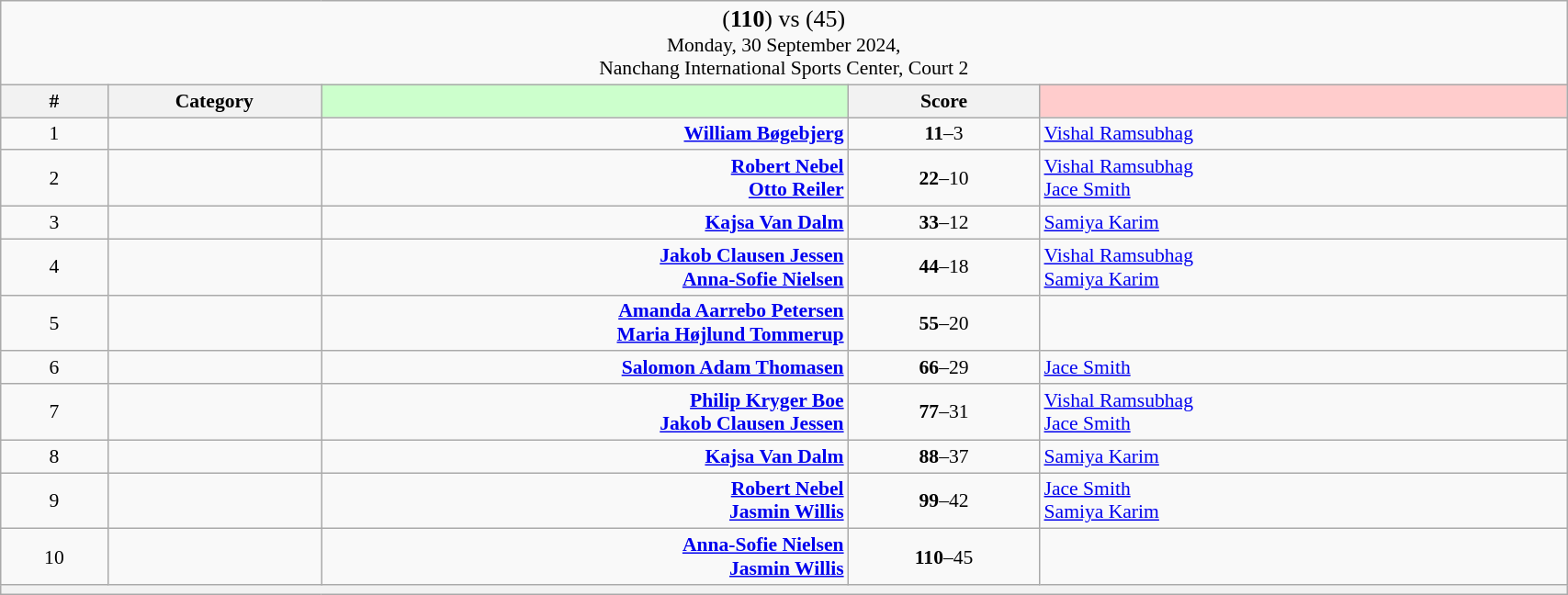<table class="wikitable mw-collapsible mw-collapsed" style="font-size:90%; text-align:center" width="90%">
<tr>
<td colspan="5"><big>(<strong>110</strong>) <strong></strong> vs  (45)</big><br>Monday, 30 September 2024, <br>Nanchang International Sports Center, Court 2</td>
</tr>
<tr>
<th width="25">#</th>
<th width="50">Category</th>
<th style="background-color:#CCFFCC" width="150"></th>
<th width="50">Score<br></th>
<th style="background-color:#FFCCCC" width="150"></th>
</tr>
<tr>
<td>1</td>
<td></td>
<td align="right"><strong><a href='#'>William Bøgebjerg</a> </strong></td>
<td><strong>11</strong>–3<br></td>
<td align="left"> <a href='#'>Vishal Ramsubhag</a></td>
</tr>
<tr>
<td>2</td>
<td></td>
<td align="right"><strong><a href='#'>Robert Nebel</a> <br><a href='#'>Otto Reiler</a> </strong></td>
<td><strong>22</strong>–10<br></td>
<td align="left"> <a href='#'>Vishal Ramsubhag</a><br> <a href='#'>Jace Smith</a></td>
</tr>
<tr>
<td>3</td>
<td></td>
<td align="right"><strong><a href='#'>Kajsa Van Dalm</a> </strong></td>
<td><strong>33</strong>–12<br></td>
<td align="left"> <a href='#'>Samiya Karim</a></td>
</tr>
<tr>
<td>4</td>
<td></td>
<td align="right"><strong><a href='#'>Jakob Clausen Jessen</a> <br><a href='#'>Anna-Sofie Nielsen</a> </strong></td>
<td><strong>44</strong>–18<br></td>
<td align="left"> <a href='#'>Vishal Ramsubhag</a><br> <a href='#'>Samiya Karim</a></td>
</tr>
<tr>
<td>5</td>
<td></td>
<td align="right"><strong><a href='#'>Amanda Aarrebo Petersen</a> <br><a href='#'>Maria Højlund Tommerup</a> </strong></td>
<td><strong>55</strong>–20<br></td>
<td align="left"> <br></td>
</tr>
<tr>
<td>6</td>
<td></td>
<td align="right"><strong><a href='#'>Salomon Adam Thomasen</a> </strong></td>
<td><strong>66</strong>–29<br></td>
<td align="left"> <a href='#'>Jace Smith</a></td>
</tr>
<tr>
<td>7</td>
<td></td>
<td align="right"><strong><a href='#'>Philip Kryger Boe</a> <br><a href='#'>Jakob Clausen Jessen</a> </strong></td>
<td><strong>77</strong>–31<br></td>
<td align="left"> <a href='#'>Vishal Ramsubhag</a><br> <a href='#'>Jace Smith</a></td>
</tr>
<tr>
<td>8</td>
<td></td>
<td align="right"><strong><a href='#'>Kajsa Van Dalm</a> </strong></td>
<td><strong>88</strong>–37<br></td>
<td align="left"> <a href='#'>Samiya Karim</a></td>
</tr>
<tr>
<td>9</td>
<td></td>
<td align="right"><strong><a href='#'>Robert Nebel</a> <br><a href='#'>Jasmin Willis</a> </strong></td>
<td><strong>99</strong>–42<br></td>
<td align="left"> <a href='#'>Jace Smith</a><br> <a href='#'>Samiya Karim</a></td>
</tr>
<tr>
<td>10</td>
<td></td>
<td align="right"><strong><a href='#'>Anna-Sofie Nielsen</a> <br><a href='#'>Jasmin Willis</a> </strong></td>
<td><strong>110</strong>–45<br></td>
<td align="left"> <br></td>
</tr>
<tr>
<th colspan="5"></th>
</tr>
</table>
